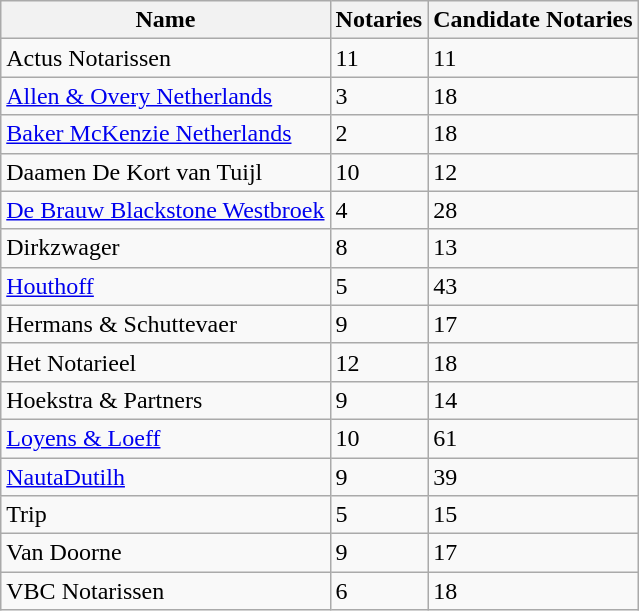<table class="wikitable sortable" style="text-align: centre;">
<tr>
<th>Name</th>
<th>Notaries</th>
<th>Candidate Notaries</th>
</tr>
<tr>
<td>Actus Notarissen</td>
<td>11</td>
<td>11</td>
</tr>
<tr>
<td><a href='#'>Allen & Overy Netherlands</a></td>
<td>3</td>
<td>18</td>
</tr>
<tr>
<td><a href='#'>Baker McKenzie Netherlands</a></td>
<td>2</td>
<td>18</td>
</tr>
<tr>
<td>Daamen De Kort van Tuijl</td>
<td>10</td>
<td>12</td>
</tr>
<tr>
<td><a href='#'>De Brauw Blackstone Westbroek</a></td>
<td>4</td>
<td>28</td>
</tr>
<tr>
<td>Dirkzwager</td>
<td>8</td>
<td>13</td>
</tr>
<tr>
<td><a href='#'>Houthoff</a></td>
<td>5</td>
<td>43</td>
</tr>
<tr>
<td>Hermans & Schuttevaer</td>
<td>9</td>
<td>17</td>
</tr>
<tr>
<td>Het Notarieel</td>
<td>12</td>
<td>18</td>
</tr>
<tr>
<td>Hoekstra & Partners</td>
<td>9</td>
<td>14</td>
</tr>
<tr>
<td><a href='#'>Loyens & Loeff</a></td>
<td>10</td>
<td>61</td>
</tr>
<tr>
<td><a href='#'>NautaDutilh</a></td>
<td>9</td>
<td>39</td>
</tr>
<tr>
<td>Trip</td>
<td>5</td>
<td>15</td>
</tr>
<tr>
<td>Van Doorne</td>
<td>9</td>
<td>17</td>
</tr>
<tr>
<td>VBC Notarissen</td>
<td>6</td>
<td>18</td>
</tr>
</table>
